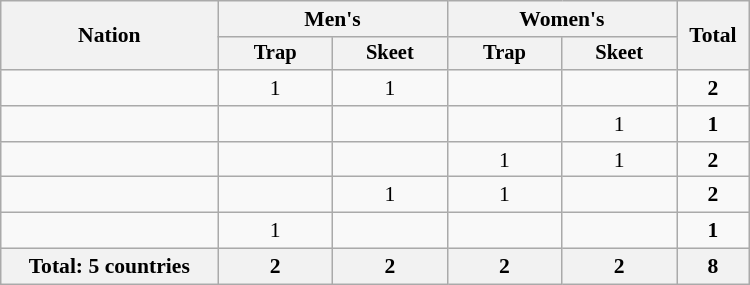<table class="wikitable" width=500 style="text-align:center; font-size:90%">
<tr>
<th rowspan="2" align="left">Nation</th>
<th colspan="2">Men's</th>
<th colspan="2">Women's</th>
<th rowspan="2">Total</th>
</tr>
<tr style="font-size:95%">
<th width=70>Trap</th>
<th width=70>Skeet</th>
<th width=70>Trap</th>
<th width=70>Skeet</th>
</tr>
<tr>
<td align=left></td>
<td>1</td>
<td>1</td>
<td></td>
<td></td>
<td><strong>2</strong></td>
</tr>
<tr>
<td align=left></td>
<td></td>
<td></td>
<td></td>
<td>1</td>
<td><strong>1</strong></td>
</tr>
<tr>
<td align=left></td>
<td></td>
<td></td>
<td>1</td>
<td>1</td>
<td><strong>2</strong></td>
</tr>
<tr>
<td align=left></td>
<td></td>
<td>1</td>
<td>1</td>
<td></td>
<td><strong>2</strong></td>
</tr>
<tr>
<td align=left></td>
<td>1</td>
<td></td>
<td></td>
<td></td>
<td><strong>1</strong></td>
</tr>
<tr>
<th>Total: 5 countries</th>
<th>2</th>
<th>2</th>
<th>2</th>
<th>2</th>
<th>8</th>
</tr>
</table>
